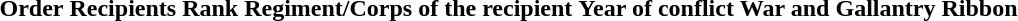<table class="mw-datatable">
<tr>
<th>Order</th>
<th>Recipients</th>
<th>Rank</th>
<th>Regiment/Corps of the recipient</th>
<th>Year of conflict</th>
<th>War and Gallantry Ribbon</th>
</tr>
<tr>
<td></td>
<td></td>
<td></td>
<td></td>
<td></td>
<td></td>
</tr>
<tr>
<td></td>
<td></td>
<td> </td>
<td></td>
<td></td>
<td></td>
</tr>
<tr>
<td></td>
<td></td>
<td></td>
<td></td>
<td></td>
<td></td>
</tr>
<tr>
<td></td>
<td></td>
<td></td>
<td></td>
<td></td>
<td></td>
</tr>
<tr>
<td></td>
<td></td>
<td></td>
<td></td>
<td></td>
<td></td>
</tr>
<tr>
<td></td>
<td></td>
<td> </td>
<td></td>
<td></td>
<td></td>
</tr>
<tr>
<td></td>
<td></td>
<td></td>
<td></td>
<td></td>
<td></td>
</tr>
<tr>
<td></td>
<td></td>
<td> </td>
<td></td>
<td></td>
<td></td>
</tr>
<tr>
<td></td>
<td></td>
<td></td>
<td></td>
<td></td>
<td></td>
</tr>
<tr>
<td></td>
<td></td>
<td> </td>
<td></td>
<td></td>
<td></td>
</tr>
<tr>
</tr>
</table>
